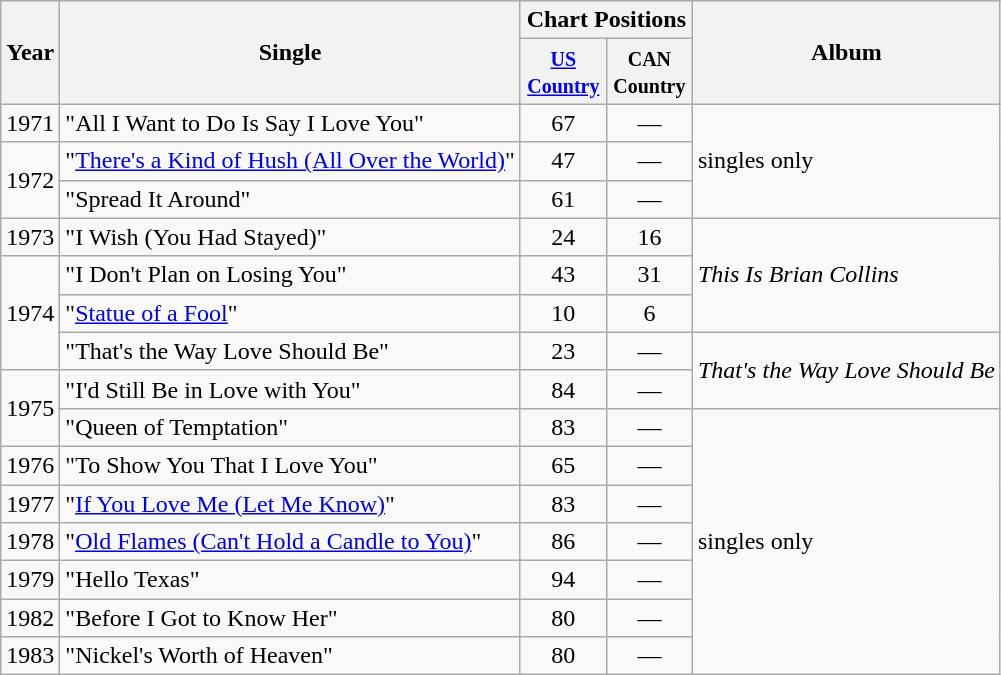<table class="wikitable">
<tr>
<th rowspan="2">Year</th>
<th rowspan="2">Single</th>
<th colspan="2">Chart Positions</th>
<th rowspan="2">Album</th>
</tr>
<tr>
<th width="50"><small><a href='#'>US Country</a></small></th>
<th width="50"><small>CAN Country</small></th>
</tr>
<tr>
<td>1971</td>
<td>"All I Want to Do Is Say I Love You"</td>
<td align="center">67</td>
<td align="center">—</td>
<td rowspan="3">singles only</td>
</tr>
<tr>
<td rowspan=2>1972</td>
<td>"<a href='#'>There's a Kind of Hush (All Over the World)</a>"</td>
<td align="center">47</td>
<td align="center">—</td>
</tr>
<tr>
<td>"Spread It Around"</td>
<td align="center">61</td>
<td align="center">—</td>
</tr>
<tr>
<td>1973</td>
<td>"I Wish (You Had Stayed)"</td>
<td align="center">24</td>
<td align="center">16</td>
<td rowspan="3"><em>This Is Brian Collins</em></td>
</tr>
<tr>
<td rowspan=3>1974</td>
<td>"I Don't Plan on Losing You"</td>
<td align="center">43</td>
<td align="center">31</td>
</tr>
<tr>
<td>"<a href='#'>Statue of a Fool</a>"</td>
<td align="center">10</td>
<td align="center">6</td>
</tr>
<tr>
<td>"That's the Way Love Should Be"</td>
<td align="center">23</td>
<td align="center">—</td>
<td rowspan="2"><em>That's the Way Love Should Be</em></td>
</tr>
<tr>
<td rowspan=2>1975</td>
<td>"I'd Still Be in Love with You"</td>
<td align="center">84</td>
<td align="center">—</td>
</tr>
<tr>
<td>"Queen of Temptation"</td>
<td align="center">83</td>
<td align="center">—</td>
<td rowspan="7">singles only</td>
</tr>
<tr>
<td>1976</td>
<td>"To Show You That I Love You"</td>
<td align="center">65</td>
<td align="center">—</td>
</tr>
<tr>
<td>1977</td>
<td>"<a href='#'>If You Love Me (Let Me Know)</a>"</td>
<td align="center">83</td>
<td align="center">—</td>
</tr>
<tr>
<td>1978</td>
<td>"<a href='#'>Old Flames (Can't Hold a Candle to You)</a>"</td>
<td align="center">86</td>
<td align="center">—</td>
</tr>
<tr>
<td>1979</td>
<td>"Hello Texas"</td>
<td align="center">94</td>
<td align="center">—</td>
</tr>
<tr>
<td>1982</td>
<td>"Before I Got to Know Her"</td>
<td align="center">80</td>
<td align="center">—</td>
</tr>
<tr>
<td>1983</td>
<td>"Nickel's Worth of Heaven"</td>
<td align="center">80</td>
<td align="center">—</td>
</tr>
</table>
